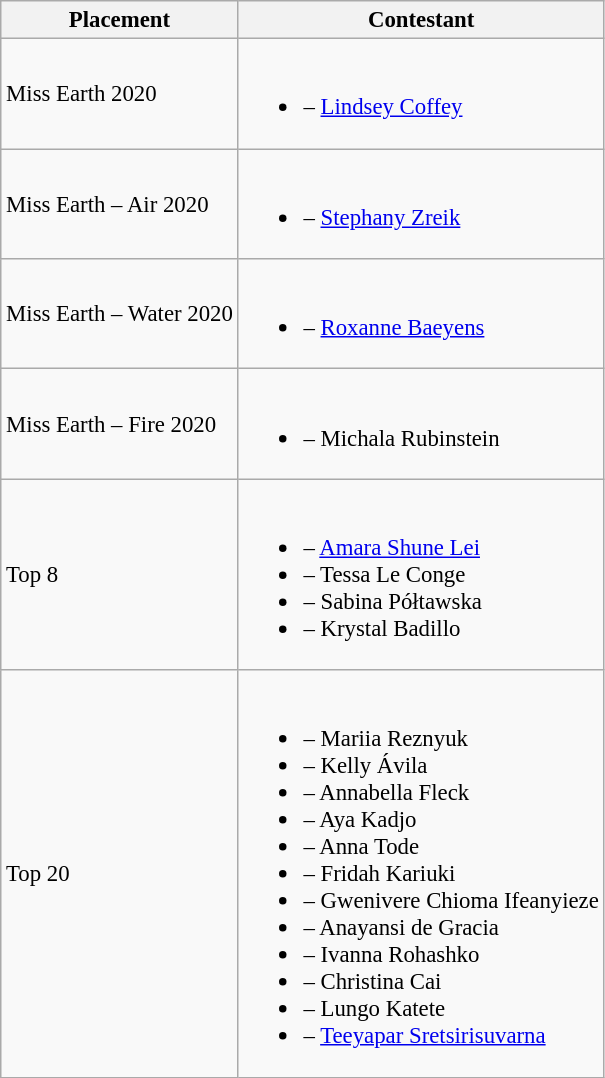<table class="wikitable sortable" style="font-size: 95%;">
<tr>
<th>Placement</th>
<th>Contestant</th>
</tr>
<tr>
<td>Miss Earth 2020</td>
<td><br><ul><li> – <a href='#'>Lindsey Coffey</a></li></ul></td>
</tr>
<tr>
<td>Miss Earth – Air 2020</td>
<td><br><ul><li> – <a href='#'>Stephany Zreik</a></li></ul></td>
</tr>
<tr>
<td>Miss Earth – Water 2020</td>
<td><br><ul><li> – <a href='#'>Roxanne Baeyens</a></li></ul></td>
</tr>
<tr>
<td>Miss Earth – Fire 2020</td>
<td><br><ul><li> – Michala Rubinstein</li></ul></td>
</tr>
<tr>
<td>Top 8</td>
<td><br><ul><li> – <a href='#'>Amara Shune Lei</a></li><li> – Tessa Le Conge</li><li> – Sabina Półtawska</li><li> – Krystal Badillo</li></ul></td>
</tr>
<tr>
<td>Top 20</td>
<td><br><ul><li> – Mariia Reznyuk</li><li> – Kelly Ávila</li><li> – Annabella Fleck</li><li> – Aya Kadjo</li><li> – Anna Tode</li><li> – Fridah Kariuki</li><li> – Gwenivere Chioma Ifeanyieze</li><li> – Anayansi de Gracia</li><li> – Ivanna Rohashko</li><li> – Christina Cai</li><li> – Lungo Katete</li><li> – <a href='#'>Teeyapar Sretsirisuvarna</a></li></ul></td>
</tr>
</table>
